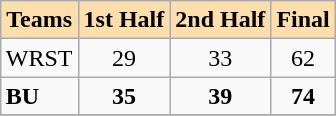<table class="wikitable" align=right>
<tr bgcolor=#ffdead align=center>
<td><strong>Teams</strong></td>
<td><strong>1st Half</strong></td>
<td><strong>2nd Half</strong></td>
<td><strong>Final</strong></td>
</tr>
<tr>
<td>WRST</td>
<td align=center>29</td>
<td align=center>33</td>
<td align=center>62</td>
</tr>
<tr>
<td><strong>BU</strong></td>
<td align=center><strong>35</strong></td>
<td align=center><strong>39</strong></td>
<td align=center><strong>74</strong></td>
</tr>
<tr>
</tr>
</table>
